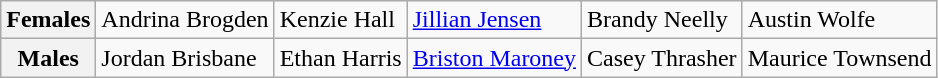<table class="wikitable">
<tr>
<th scope="row">Females</th>
<td>Andrina Brogden</td>
<td>Kenzie Hall</td>
<td><a href='#'>Jillian Jensen</a></td>
<td>Brandy Neelly</td>
<td>Austin Wolfe</td>
</tr>
<tr>
<th scope="row">Males</th>
<td>Jordan Brisbane</td>
<td>Ethan Harris</td>
<td><a href='#'>Briston Maroney</a></td>
<td>Casey Thrasher</td>
<td>Maurice Townsend</td>
</tr>
</table>
